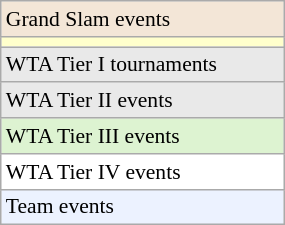<table class=wikitable style=font-size:90%;width:15%>
<tr bgcolor=#F3E6D7>
<td>Grand Slam events</td>
</tr>
<tr bgcolor=#FFFFCC>
<td></td>
</tr>
<tr bgcolor=#E9E9E9>
<td>WTA Tier I tournaments</td>
</tr>
<tr bgcolor=#E9E9E9>
<td>WTA Tier II events</td>
</tr>
<tr bgcolor=#DDF3D1>
<td>WTA Tier III events</td>
</tr>
<tr bgcolor=#FFFFFF>
<td>WTA Tier IV events</td>
</tr>
<tr bgcolor=#ECF2FF>
<td>Team events</td>
</tr>
</table>
